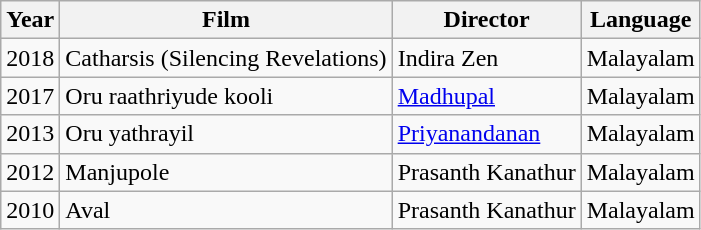<table class="wikitable sortable">
<tr>
<th>Year</th>
<th>Film</th>
<th>Director</th>
<th>Language</th>
</tr>
<tr>
<td>2018</td>
<td>Catharsis (Silencing Revelations)</td>
<td>Indira Zen</td>
<td>Malayalam</td>
</tr>
<tr>
<td>2017</td>
<td>Oru raathriyude kooli</td>
<td><a href='#'>Madhupal</a></td>
<td>Malayalam</td>
</tr>
<tr>
<td>2013</td>
<td>Oru yathrayil</td>
<td><a href='#'>Priyanandanan</a></td>
<td>Malayalam</td>
</tr>
<tr>
<td>2012</td>
<td>Manjupole</td>
<td>Prasanth Kanathur</td>
<td>Malayalam</td>
</tr>
<tr>
<td>2010</td>
<td>Aval</td>
<td>Prasanth Kanathur</td>
<td>Malayalam</td>
</tr>
</table>
